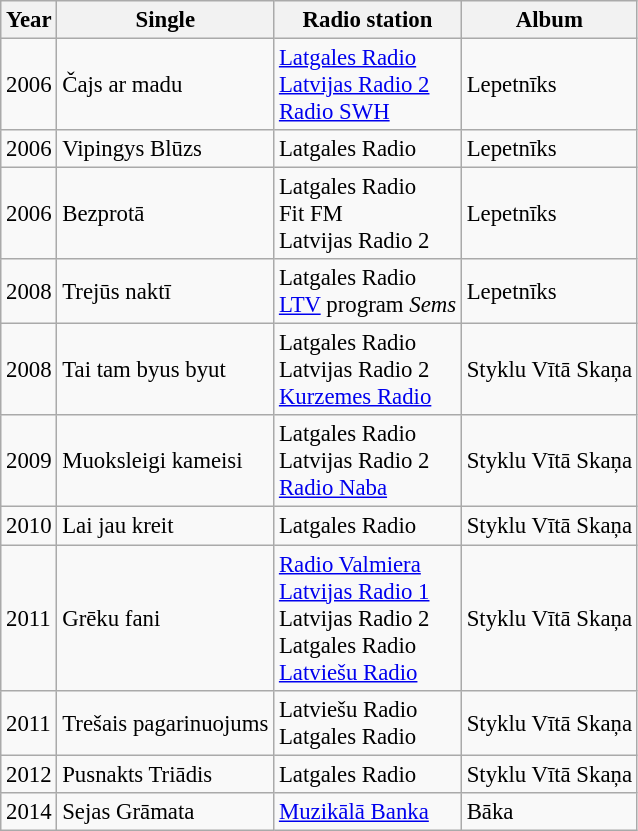<table class="wikitable" style="font-size: 95%;">
<tr>
<th>Year</th>
<th>Single</th>
<th>Radio station</th>
<th>Album</th>
</tr>
<tr>
<td>2006</td>
<td>Čajs ar madu</td>
<td><a href='#'>Latgales Radio</a><br><a href='#'>Latvijas Radio 2</a><br><a href='#'>Radio SWH</a></td>
<td>Lepetnīks</td>
</tr>
<tr>
<td>2006</td>
<td>Vipingys Blūzs</td>
<td>Latgales Radio</td>
<td>Lepetnīks</td>
</tr>
<tr>
<td>2006</td>
<td>Bezprotā</td>
<td>Latgales Radio<br>Fit FM <br>Latvijas Radio 2</td>
<td>Lepetnīks</td>
</tr>
<tr>
<td>2008</td>
<td>Trejūs naktī</td>
<td>Latgales Radio<br><a href='#'>LTV</a> program <em>Sems</em></td>
<td>Lepetnīks</td>
</tr>
<tr>
<td>2008</td>
<td>Tai tam byus byut</td>
<td>Latgales Radio<br>Latvijas Radio 2<br><a href='#'>Kurzemes Radio</a></td>
<td>Styklu Vītā Skaņa</td>
</tr>
<tr>
<td>2009</td>
<td>Muoksleigi kameisi</td>
<td>Latgales Radio<br>Latvijas Radio 2<br><a href='#'>Radio Naba</a></td>
<td>Styklu Vītā Skaņa</td>
</tr>
<tr>
<td>2010</td>
<td>Lai jau kreit</td>
<td>Latgales Radio</td>
<td>Styklu Vītā Skaņa</td>
</tr>
<tr>
<td>2011</td>
<td>Grēku fani</td>
<td><a href='#'>Radio Valmiera</a><br><a href='#'>Latvijas Radio 1</a><br>Latvijas Radio 2<br>Latgales Radio<br><a href='#'>Latviešu Radio</a></td>
<td>Styklu Vītā Skaņa</td>
</tr>
<tr>
<td>2011</td>
<td>Trešais pagarinuojums</td>
<td>Latviešu Radio<br>Latgales Radio</td>
<td>Styklu Vītā Skaņa</td>
</tr>
<tr>
<td>2012</td>
<td>Pusnakts Triādis</td>
<td>Latgales Radio</td>
<td>Styklu Vītā Skaņa</td>
</tr>
<tr>
<td>2014</td>
<td>Sejas Grāmata</td>
<td><a href='#'>Muzikālā Banka</a></td>
<td>Bāka</td>
</tr>
</table>
